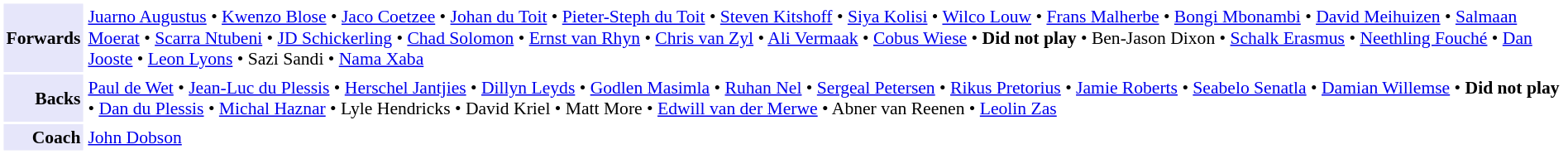<table cellpadding="2" style="border: 1px solid white; font-size:90%;">
<tr>
<td style="text-align:right;" bgcolor="lavender"><strong>Forwards</strong></td>
<td style="text-align:left;"><a href='#'>Juarno Augustus</a> • <a href='#'>Kwenzo Blose</a> • <a href='#'>Jaco Coetzee</a> • <a href='#'>Johan du Toit</a> • <a href='#'>Pieter-Steph du Toit</a> • <a href='#'>Steven Kitshoff</a> • <a href='#'>Siya Kolisi</a> • <a href='#'>Wilco Louw</a> • <a href='#'>Frans Malherbe</a> • <a href='#'>Bongi Mbonambi</a> • <a href='#'>David Meihuizen</a> • <a href='#'>Salmaan Moerat</a> • <a href='#'>Scarra Ntubeni</a> • <a href='#'>JD Schickerling</a> • <a href='#'>Chad Solomon</a> • <a href='#'>Ernst van Rhyn</a> • <a href='#'>Chris van Zyl</a> • <a href='#'>Ali Vermaak</a> • <a href='#'>Cobus Wiese</a> • <strong>Did not play</strong> • Ben-Jason Dixon • <a href='#'>Schalk Erasmus</a> • <a href='#'>Neethling Fouché</a> • <a href='#'>Dan Jooste</a> • <a href='#'>Leon Lyons</a> • Sazi Sandi • <a href='#'>Nama Xaba</a></td>
</tr>
<tr>
<td style="text-align:right;" bgcolor="lavender"><strong>Backs</strong></td>
<td style="text-align:left;"><a href='#'>Paul de Wet</a> • <a href='#'>Jean-Luc du Plessis</a> • <a href='#'>Herschel Jantjies</a> • <a href='#'>Dillyn Leyds</a> • <a href='#'>Godlen Masimla</a> • <a href='#'>Ruhan Nel</a> • <a href='#'>Sergeal Petersen</a> • <a href='#'>Rikus Pretorius</a> • <a href='#'>Jamie Roberts</a> • <a href='#'>Seabelo Senatla</a> • <a href='#'>Damian Willemse</a> • <strong>Did not play</strong> • <a href='#'>Dan du Plessis</a> • <a href='#'>Michal Haznar</a> • Lyle Hendricks • David Kriel • Matt More • <a href='#'>Edwill van der Merwe</a> • Abner van Reenen • <a href='#'>Leolin Zas</a></td>
</tr>
<tr>
<td style="text-align:right;" bgcolor="lavender"><strong>Coach</strong></td>
<td style="text-align:left;"><a href='#'>John Dobson</a></td>
</tr>
</table>
